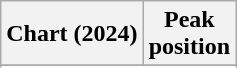<table class="wikitable sortable plainrowheaders">
<tr>
<th scope="col">Chart (2024)</th>
<th scope="col">Peak<br>position</th>
</tr>
<tr>
</tr>
<tr>
</tr>
</table>
